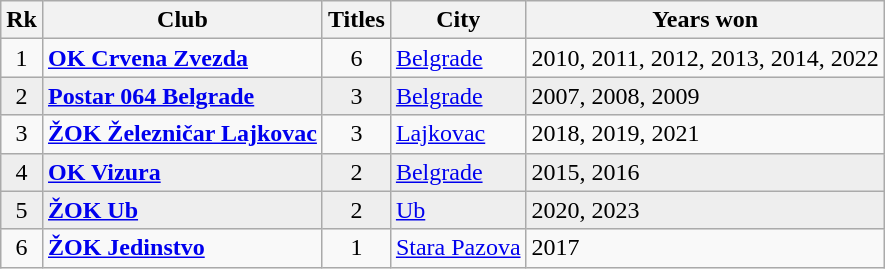<table class="wikitable">
<tr>
<th scope="col">Rk</th>
<th scope="col">Club</th>
<th scope="col">Titles</th>
<th scope="col">City</th>
<th scope="col">Years won</th>
</tr>
<tr>
<td align="center">1</td>
<td><strong><a href='#'>OK Crvena Zvezda</a></strong></td>
<td align="center">6</td>
<td><a href='#'>Belgrade</a></td>
<td>2010, 2011, 2012, 2013, 2014, 2022</td>
</tr>
<tr style="background:#eee">
<td align="center">2</td>
<td><strong><a href='#'>Postar 064 Belgrade</a></strong></td>
<td align="center">3</td>
<td><a href='#'>Belgrade</a></td>
<td>2007, 2008, 2009</td>
</tr>
<tr>
<td align="center">3</td>
<td><strong><a href='#'>ŽOK Železničar Lajkovac</a></strong></td>
<td align="center">3</td>
<td><a href='#'>Lajkovac</a></td>
<td>2018, 2019, 2021</td>
</tr>
<tr style="background:#eee">
<td align="center">4</td>
<td><strong><a href='#'>OK Vizura</a></strong></td>
<td align="center">2</td>
<td><a href='#'>Belgrade</a></td>
<td>2015, 2016</td>
</tr>
<tr style="background:#eee">
<td align="center">5</td>
<td><strong><a href='#'>ŽOK Ub</a></strong></td>
<td align="center">2</td>
<td><a href='#'>Ub</a></td>
<td>2020, 2023</td>
</tr>
<tr>
<td align="center">6</td>
<td><strong><a href='#'>ŽOK Jedinstvo</a></strong></td>
<td align="center">1</td>
<td><a href='#'>Stara Pazova</a></td>
<td>2017</td>
</tr>
</table>
